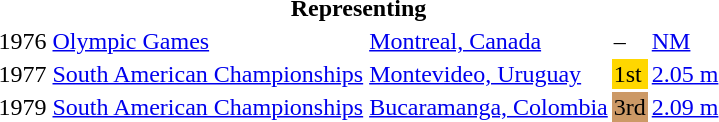<table>
<tr>
<th colspan="5">Representing </th>
</tr>
<tr>
<td>1976</td>
<td><a href='#'>Olympic Games</a></td>
<td><a href='#'>Montreal, Canada</a></td>
<td>–</td>
<td><a href='#'>NM</a></td>
</tr>
<tr>
<td>1977</td>
<td><a href='#'>South American Championships</a></td>
<td><a href='#'>Montevideo, Uruguay</a></td>
<td bgcolor=gold>1st</td>
<td><a href='#'>2.05 m</a></td>
</tr>
<tr>
<td>1979</td>
<td><a href='#'>South American Championships</a></td>
<td><a href='#'>Bucaramanga, Colombia</a></td>
<td bgcolor=cc9966>3rd</td>
<td><a href='#'>2.09 m</a></td>
</tr>
</table>
